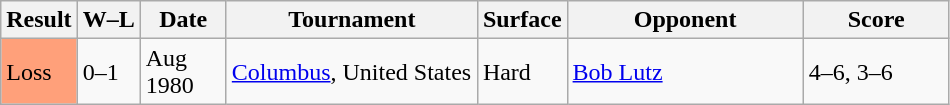<table class="sortable wikitable">
<tr>
<th>Result</th>
<th class="unsortable">W–L</th>
<th style="width:50px">Date</th>
<th style="width:160px">Tournament</th>
<th style="width:50px">Surface</th>
<th style="width:150px">Opponent</th>
<th style="width:90px" class="unsortable">Score</th>
</tr>
<tr>
<td style="background:#ffa07a;">Loss</td>
<td>0–1</td>
<td>Aug 1980</td>
<td><a href='#'>Columbus</a>, United States</td>
<td>Hard</td>
<td> <a href='#'>Bob Lutz</a></td>
<td>4–6, 3–6</td>
</tr>
</table>
